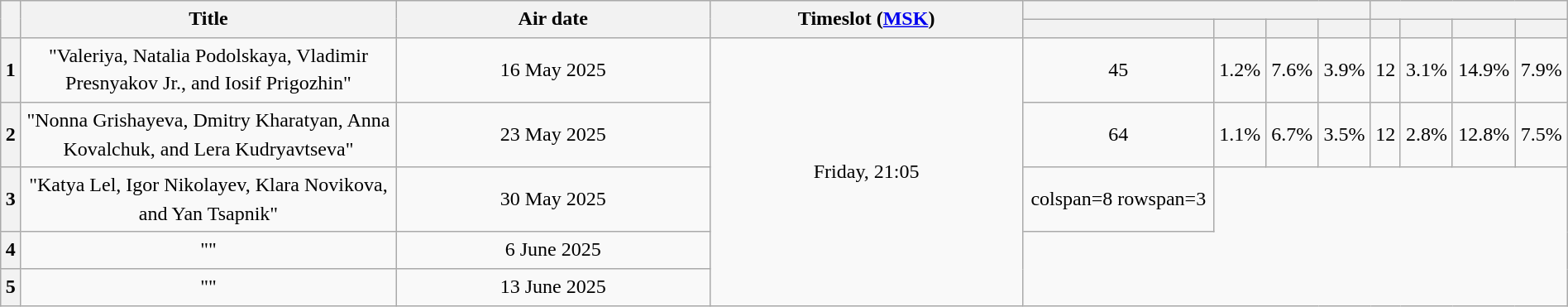<table class="sortable wikitable plainrowheaders mw-collapsible" style=" text-align:center; line-height:1.4em; width:100%;">
<tr>
<th rowspan=2 class="unsortable"></th>
<th rowspan=2 class="unsortable" width=24%>Title</th>
<th rowspan=2 class="unsortable" width=20%>Air date</th>
<th rowspan=2 class="unsortable" width=20%>Timeslot (<a href='#'>MSK</a>)</th>
<th colspan=4></th>
<th colspan=4></th>
</tr>
<tr>
<th class="unsortable"></th>
<th></th>
<th></th>
<th></th>
<th class="unsortable"></th>
<th></th>
<th></th>
<th></th>
</tr>
<tr>
<th>1</th>
<td>"Valeriya, Natalia Podolskaya, Vladimir Presnyakov Jr., and Iosif Prigozhin"</td>
<td>16 May 2025</td>
<td rowspan=5>Friday, 21:05</td>
<td>45</td>
<td>1.2%</td>
<td>7.6%</td>
<td>3.9%</td>
<td>12</td>
<td>3.1%</td>
<td>14.9%</td>
<td>7.9%</td>
</tr>
<tr>
<th>2</th>
<td>"Nonna Grishayeva, Dmitry Kharatyan, Anna Kovalchuk, and Lera Kudryavtseva"</td>
<td>23 May 2025</td>
<td>64</td>
<td>1.1%</td>
<td>6.7%</td>
<td>3.5%</td>
<td>12</td>
<td>2.8%</td>
<td>12.8%</td>
<td>7.5%</td>
</tr>
<tr>
<th>3</th>
<td>"Katya Lel, Igor Nikolayev, Klara Novikova, and Yan Tsapnik"</td>
<td>30 May 2025</td>
<td>colspan=8 rowspan=3 </td>
</tr>
<tr>
<th>4</th>
<td>""</td>
<td>6 June 2025</td>
</tr>
<tr>
<th>5</th>
<td>""</td>
<td>13 June 2025</td>
</tr>
</table>
